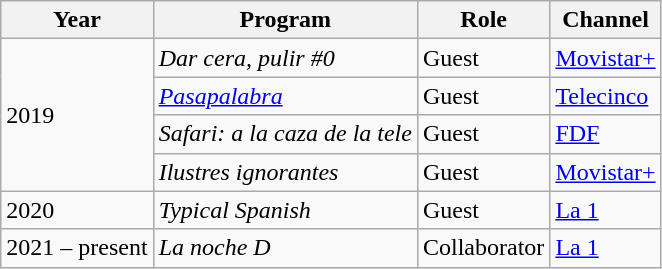<table class="wikitable">
<tr>
<th>Year</th>
<th>Program</th>
<th>Role</th>
<th>Channel</th>
</tr>
<tr>
<td rowspan="4">2019</td>
<td><em>Dar cera, pulir #0</em></td>
<td>Guest</td>
<td><a href='#'>Movistar+</a></td>
</tr>
<tr>
<td><em><a href='#'>Pasapalabra</a></em></td>
<td>Guest</td>
<td><a href='#'>Telecinco</a></td>
</tr>
<tr>
<td><em>Safari: a la caza de la tele</em></td>
<td>Guest</td>
<td><a href='#'>FDF</a></td>
</tr>
<tr>
<td><em>Ilustres ignorantes</em></td>
<td>Guest</td>
<td><a href='#'>Movistar+</a></td>
</tr>
<tr>
<td>2020</td>
<td><em>Typical Spanish</em></td>
<td>Guest</td>
<td><a href='#'>La 1</a></td>
</tr>
<tr>
<td>2021 – present</td>
<td><em>La noche D</em></td>
<td>Collaborator</td>
<td><a href='#'>La 1</a></td>
</tr>
</table>
